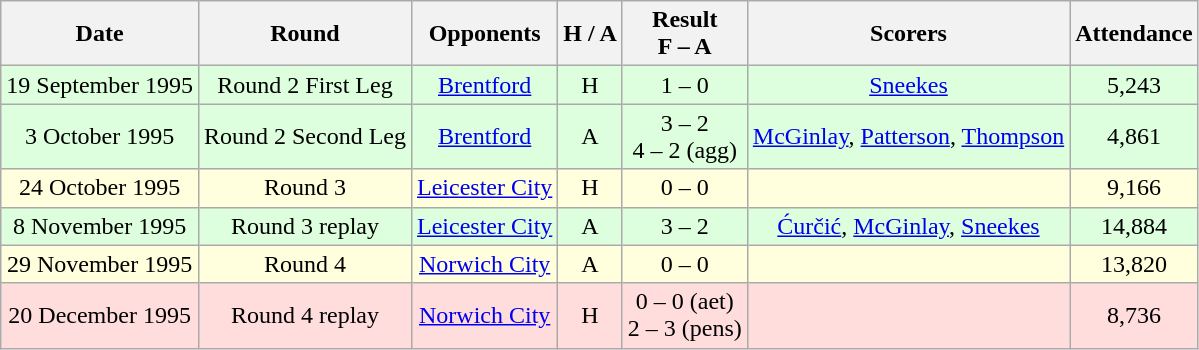<table class="wikitable" style="text-align:center">
<tr>
<th>Date</th>
<th>Round</th>
<th>Opponents</th>
<th>H / A</th>
<th>Result<br>F – A</th>
<th>Scorers</th>
<th>Attendance</th>
</tr>
<tr bgcolor="#ddffdd">
<td>19 September 1995</td>
<td>Round 2 First Leg</td>
<td><a href='#'>Brentford</a></td>
<td>H</td>
<td>1 – 0</td>
<td><a href='#'>Sneekes</a></td>
<td>5,243</td>
</tr>
<tr bgcolor="#ddffdd">
<td>3 October 1995</td>
<td>Round 2 Second Leg</td>
<td><a href='#'>Brentford</a></td>
<td>A</td>
<td>3 – 2<br>4 – 2 (agg)</td>
<td><a href='#'>McGinlay</a>, <a href='#'>Patterson</a>, <a href='#'>Thompson</a></td>
<td>4,861</td>
</tr>
<tr bgcolor="#ffffdd">
<td>24 October 1995</td>
<td>Round 3</td>
<td><a href='#'>Leicester City</a></td>
<td>H</td>
<td>0 – 0</td>
<td></td>
<td>9,166</td>
</tr>
<tr bgcolor="#ddffdd">
<td>8 November 1995</td>
<td>Round 3 replay</td>
<td><a href='#'>Leicester City</a></td>
<td>A</td>
<td>3 – 2</td>
<td><a href='#'>Ćurčić</a>, <a href='#'>McGinlay</a>, <a href='#'>Sneekes</a></td>
<td>14,884</td>
</tr>
<tr bgcolor="#ffffdd">
<td>29 November 1995</td>
<td>Round 4</td>
<td><a href='#'>Norwich City</a></td>
<td>A</td>
<td>0 – 0</td>
<td></td>
<td>13,820</td>
</tr>
<tr bgcolor="#ffdddd">
<td>20 December 1995</td>
<td>Round 4 replay</td>
<td><a href='#'>Norwich City</a></td>
<td>H</td>
<td>0 – 0 (aet)<br> 2 – 3 (pens)</td>
<td></td>
<td>8,736</td>
</tr>
</table>
